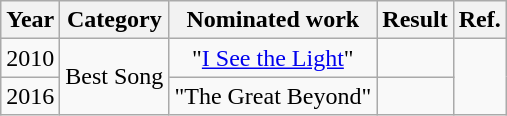<table class="wikitable plainrowheaders" style="text-align:center;">
<tr>
<th>Year</th>
<th>Category</th>
<th>Nominated work</th>
<th>Result</th>
<th>Ref.</th>
</tr>
<tr>
<td>2010</td>
<td rowspan="2">Best Song</td>
<td>"<a href='#'>I See the Light</a>"  <br> </td>
<td></td>
<td rowspan="2"></td>
</tr>
<tr>
<td>2016</td>
<td>"The Great Beyond"  <br> </td>
<td></td>
</tr>
</table>
